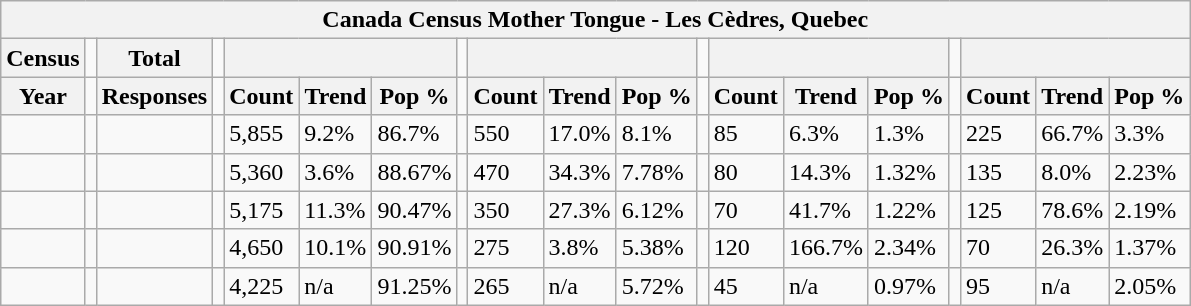<table class="wikitable">
<tr>
<th colspan="19">Canada Census Mother Tongue - Les Cèdres, Quebec</th>
</tr>
<tr>
<th>Census</th>
<td></td>
<th>Total</th>
<td colspan="1"></td>
<th colspan="3"></th>
<td colspan="1"></td>
<th colspan="3"></th>
<td colspan="1"></td>
<th colspan="3"></th>
<td colspan="1"></td>
<th colspan="3"></th>
</tr>
<tr>
<th>Year</th>
<td></td>
<th>Responses</th>
<td></td>
<th>Count</th>
<th>Trend</th>
<th>Pop %</th>
<td></td>
<th>Count</th>
<th>Trend</th>
<th>Pop %</th>
<td></td>
<th>Count</th>
<th>Trend</th>
<th>Pop %</th>
<td></td>
<th>Count</th>
<th>Trend</th>
<th>Pop %</th>
</tr>
<tr>
<td></td>
<td></td>
<td></td>
<td></td>
<td>5,855</td>
<td> 9.2%</td>
<td>86.7%</td>
<td></td>
<td>550</td>
<td> 17.0%</td>
<td>8.1%</td>
<td></td>
<td>85</td>
<td> 6.3%</td>
<td>1.3%</td>
<td></td>
<td>225</td>
<td> 66.7%</td>
<td>3.3%</td>
</tr>
<tr>
<td></td>
<td></td>
<td></td>
<td></td>
<td>5,360</td>
<td> 3.6%</td>
<td>88.67%</td>
<td></td>
<td>470</td>
<td> 34.3%</td>
<td>7.78%</td>
<td></td>
<td>80</td>
<td> 14.3%</td>
<td>1.32%</td>
<td></td>
<td>135</td>
<td> 8.0%</td>
<td>2.23%</td>
</tr>
<tr>
<td></td>
<td></td>
<td></td>
<td></td>
<td>5,175</td>
<td> 11.3%</td>
<td>90.47%</td>
<td></td>
<td>350</td>
<td> 27.3%</td>
<td>6.12%</td>
<td></td>
<td>70</td>
<td> 41.7%</td>
<td>1.22%</td>
<td></td>
<td>125</td>
<td> 78.6%</td>
<td>2.19%</td>
</tr>
<tr>
<td></td>
<td></td>
<td></td>
<td></td>
<td>4,650</td>
<td> 10.1%</td>
<td>90.91%</td>
<td></td>
<td>275</td>
<td> 3.8%</td>
<td>5.38%</td>
<td></td>
<td>120</td>
<td> 166.7%</td>
<td>2.34%</td>
<td></td>
<td>70</td>
<td> 26.3%</td>
<td>1.37%</td>
</tr>
<tr>
<td></td>
<td></td>
<td></td>
<td></td>
<td>4,225</td>
<td>n/a</td>
<td>91.25%</td>
<td></td>
<td>265</td>
<td>n/a</td>
<td>5.72%</td>
<td></td>
<td>45</td>
<td>n/a</td>
<td>0.97%</td>
<td></td>
<td>95</td>
<td>n/a</td>
<td>2.05%</td>
</tr>
</table>
